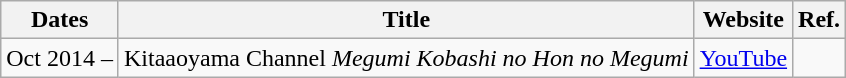<table class="wikitable">
<tr>
<th>Dates</th>
<th>Title</th>
<th>Website</th>
<th>Ref.</th>
</tr>
<tr>
<td>Oct 2014 –</td>
<td>Kitaaoyama Channel <em>Megumi Kobashi no Hon no Megumi</em></td>
<td><a href='#'>YouTube</a></td>
<td></td>
</tr>
</table>
